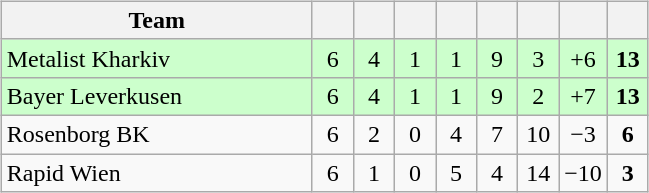<table>
<tr>
<td><br><table class="wikitable" style="text-align: center;">
<tr>
<th width=200>Team</th>
<th width=20></th>
<th width=20></th>
<th width=20></th>
<th width=20></th>
<th width=20></th>
<th width=20></th>
<th width=20></th>
<th width=20></th>
</tr>
<tr bgcolor=ccffcc>
<td align=left> Metalist Kharkiv</td>
<td>6</td>
<td>4</td>
<td>1</td>
<td>1</td>
<td>9</td>
<td>3</td>
<td>+6</td>
<td><strong>13</strong></td>
</tr>
<tr bgcolor=ccffcc>
<td align=left> Bayer Leverkusen</td>
<td>6</td>
<td>4</td>
<td>1</td>
<td>1</td>
<td>9</td>
<td>2</td>
<td>+7</td>
<td><strong>13</strong></td>
</tr>
<tr>
<td align=left> Rosenborg BK</td>
<td>6</td>
<td>2</td>
<td>0</td>
<td>4</td>
<td>7</td>
<td>10</td>
<td>−3</td>
<td><strong>6</strong></td>
</tr>
<tr>
<td align=left> Rapid Wien</td>
<td>6</td>
<td>1</td>
<td>0</td>
<td>5</td>
<td>4</td>
<td>14</td>
<td>−10</td>
<td><strong>3</strong></td>
</tr>
</table>
</td>
</tr>
</table>
